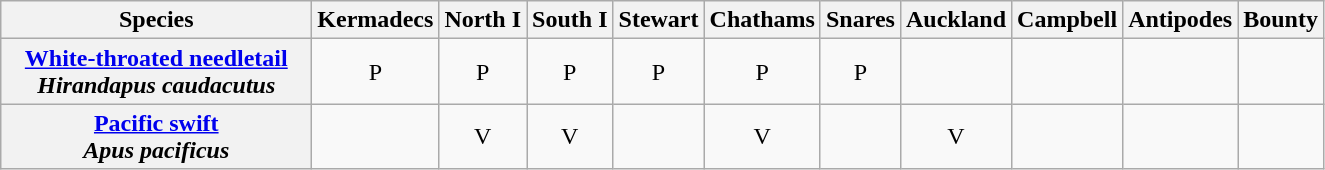<table class="wikitable" style="text-align:center">
<tr>
<th width="200">Species</th>
<th>Kermadecs</th>
<th>North I</th>
<th>South I</th>
<th>Stewart</th>
<th>Chathams</th>
<th>Snares</th>
<th>Auckland</th>
<th>Campbell</th>
<th>Antipodes</th>
<th>Bounty</th>
</tr>
<tr>
<th><a href='#'>White-throated needletail</a><br><em>Hirandapus caudacutus</em></th>
<td>P</td>
<td>P</td>
<td>P</td>
<td>P</td>
<td>P</td>
<td>P</td>
<td></td>
<td></td>
<td></td>
<td></td>
</tr>
<tr>
<th><a href='#'>Pacific swift</a><br><em>Apus pacificus</em></th>
<td></td>
<td>V</td>
<td>V</td>
<td></td>
<td>V</td>
<td></td>
<td>V</td>
<td></td>
<td></td>
<td></td>
</tr>
</table>
